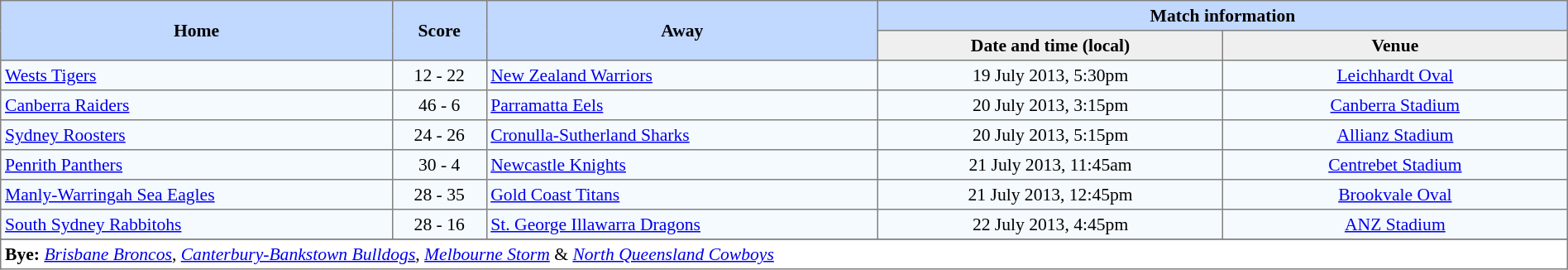<table border="1" cellpadding="3" cellspacing="0" style="border-collapse:collapse; font-size:90%; width:100%;">
<tr bgcolor=#C1D8FF>
<th rowspan=2 width=25%>Home</th>
<th rowspan=2 width=6%>Score</th>
<th rowspan=2 width=25%>Away</th>
<th colspan=6>Match information</th>
</tr>
<tr bgcolor=#EFEFEF>
<th width=22%>Date and time (local)</th>
<th width=22%>Venue</th>
</tr>
<tr style="text-align:center; background:#f5faff;">
<td align=left> <a href='#'>Wests Tigers</a></td>
<td>12 - 22</td>
<td align=left> <a href='#'>New Zealand Warriors</a></td>
<td>19 July 2013, 5:30pm</td>
<td><a href='#'>Leichhardt Oval</a></td>
</tr>
<tr style="text-align:center; background:#f5faff;">
<td align=left> <a href='#'>Canberra Raiders</a></td>
<td>46 - 6</td>
<td align=left> <a href='#'>Parramatta Eels</a></td>
<td>20 July 2013, 3:15pm</td>
<td><a href='#'>Canberra Stadium</a></td>
</tr>
<tr style="text-align:center; background:#f5faff;">
<td align=left> <a href='#'>Sydney Roosters</a></td>
<td>24 - 26</td>
<td align=left> <a href='#'>Cronulla-Sutherland Sharks</a></td>
<td>20 July 2013, 5:15pm</td>
<td><a href='#'>Allianz Stadium</a></td>
</tr>
<tr style="text-align:center; background:#f5faff;">
<td align=left> <a href='#'>Penrith Panthers</a></td>
<td>30 - 4</td>
<td align=left> <a href='#'>Newcastle Knights</a></td>
<td>21 July 2013, 11:45am</td>
<td><a href='#'>Centrebet Stadium</a></td>
</tr>
<tr style="text-align:center; background:#f5faff;">
<td align=left> <a href='#'>Manly-Warringah Sea Eagles</a></td>
<td>28 - 35</td>
<td align=left> <a href='#'>Gold Coast Titans</a></td>
<td>21 July 2013, 12:45pm</td>
<td><a href='#'>Brookvale Oval</a></td>
</tr>
<tr style="text-align:center; background:#f5faff;">
<td align=left> <a href='#'>South Sydney Rabbitohs</a></td>
<td>28 - 16</td>
<td align=left> <a href='#'>St. George Illawarra Dragons</a></td>
<td>22 July 2013, 4:45pm</td>
<td><a href='#'>ANZ Stadium</a></td>
</tr>
<tr style="text-align:center; background:#f5faff;">
</tr>
<tr>
<td colspan="7" align="left"><strong>Bye:</strong> <em><a href='#'>Brisbane Broncos</a></em>, <em><a href='#'>Canterbury-Bankstown Bulldogs</a></em>, <em><a href='#'>Melbourne Storm</a></em> & <em><a href='#'>North Queensland Cowboys</a></em></td>
</tr>
</table>
